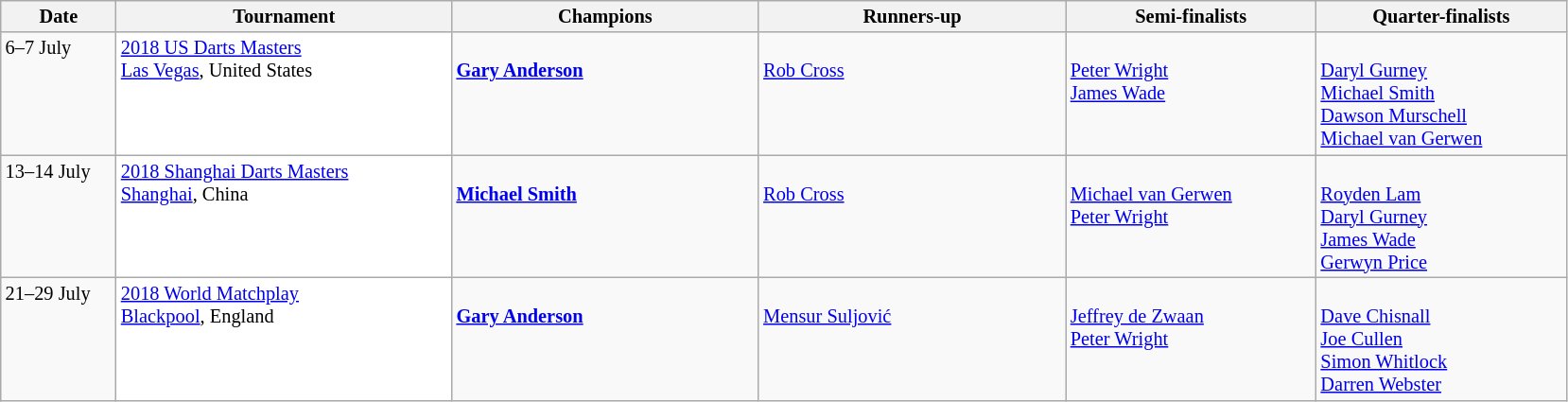<table class=wikitable style=font-size:85%>
<tr>
<th width=75>Date</th>
<th width=230>Tournament</th>
<th width=210>Champions</th>
<th width=210>Runners-up</th>
<th width=170>Semi-finalists</th>
<th width=170>Quarter-finalists</th>
</tr>
<tr valign="top">
<td>6–7 July</td>
<td bgcolor="#ffffff"><a href='#'>2018 US Darts Masters</a><br><a href='#'>Las Vegas</a>, United States</td>
<td><br> <strong><a href='#'>Gary Anderson</a></strong></td>
<td><br> <a href='#'>Rob Cross</a></td>
<td><br> <a href='#'>Peter Wright</a> <br>
 <a href='#'>James Wade</a></td>
<td><br> <a href='#'>Daryl Gurney</a> <br>
 <a href='#'>Michael Smith</a> <br>
 <a href='#'>Dawson Murschell</a> <br>
 <a href='#'>Michael van Gerwen</a></td>
</tr>
<tr valign="top">
<td>13–14 July</td>
<td bgcolor="#ffffff"><a href='#'>2018 Shanghai Darts Masters</a><br><a href='#'>Shanghai</a>, China</td>
<td><br> <strong><a href='#'>Michael Smith</a></strong></td>
<td><br> <a href='#'>Rob Cross</a></td>
<td><br> <a href='#'>Michael van Gerwen</a>  <br>
 <a href='#'>Peter Wright</a></td>
<td><br> <a href='#'>Royden Lam</a> <br>
 <a href='#'>Daryl Gurney</a> <br>
 <a href='#'>James Wade</a> <br>
 <a href='#'>Gerwyn Price</a></td>
</tr>
<tr valign="top">
<td>21–29 July</td>
<td bgcolor="#ffffff"><a href='#'>2018 World Matchplay</a><br><a href='#'>Blackpool</a>, England</td>
<td><br> <strong><a href='#'>Gary Anderson</a></strong></td>
<td><br> <a href='#'>Mensur Suljović</a></td>
<td><br> <a href='#'>Jeffrey de Zwaan</a> <br>
 <a href='#'>Peter Wright</a></td>
<td><br> <a href='#'>Dave Chisnall</a> <br>
 <a href='#'>Joe Cullen</a> <br>
 <a href='#'>Simon Whitlock</a> <br>
 <a href='#'>Darren Webster</a></td>
</tr>
</table>
